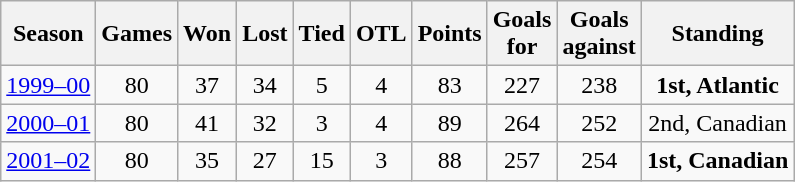<table class="wikitable" style="text-align:center">
<tr>
<th>Season</th>
<th>Games</th>
<th>Won</th>
<th>Lost</th>
<th>Tied</th>
<th>OTL</th>
<th>Points</th>
<th>Goals<br>for</th>
<th>Goals<br>against</th>
<th>Standing</th>
</tr>
<tr>
<td><a href='#'>1999–00</a></td>
<td>80</td>
<td>37</td>
<td>34</td>
<td>5</td>
<td>4</td>
<td>83</td>
<td>227</td>
<td>238</td>
<td><strong>1st, Atlantic</strong></td>
</tr>
<tr>
<td><a href='#'>2000–01</a></td>
<td>80</td>
<td>41</td>
<td>32</td>
<td>3</td>
<td>4</td>
<td>89</td>
<td>264</td>
<td>252</td>
<td>2nd, Canadian</td>
</tr>
<tr>
<td><a href='#'>2001–02</a></td>
<td>80</td>
<td>35</td>
<td>27</td>
<td>15</td>
<td>3</td>
<td>88</td>
<td>257</td>
<td>254</td>
<td><strong>1st, Canadian</strong></td>
</tr>
</table>
